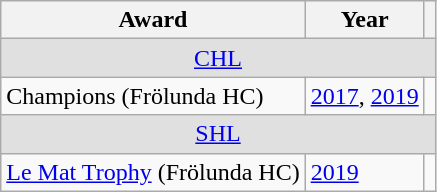<table class="wikitable">
<tr>
<th>Award</th>
<th>Year</th>
<th></th>
</tr>
<tr ALIGN="center" bgcolor="#e0e0e0">
<td colspan="3"><a href='#'>CHL</a></td>
</tr>
<tr>
<td>Champions (Frölunda HC)</td>
<td><a href='#'>2017</a>, <a href='#'>2019</a></td>
<td></td>
</tr>
<tr ALIGN="center" bgcolor="#e0e0e0">
<td colspan="3"><a href='#'>SHL</a></td>
</tr>
<tr>
<td><a href='#'>Le Mat Trophy</a> (Frölunda HC)</td>
<td><a href='#'>2019</a></td>
<td></td>
</tr>
</table>
